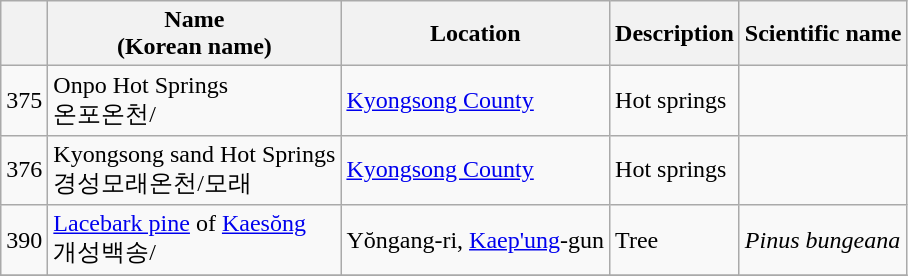<table class="wikitable">
<tr>
<th></th>
<th>Name<br>(Korean name)</th>
<th>Location</th>
<th>Description</th>
<th>Scientific name</th>
</tr>
<tr>
<td>375</td>
<td>Onpo Hot Springs<br>온포온천/</td>
<td><a href='#'>Kyongsong County</a></td>
<td>Hot springs</td>
<td></td>
</tr>
<tr>
<td>376</td>
<td>Kyongsong sand Hot Springs<br>경성모래온천/모래</td>
<td><a href='#'>Kyongsong County</a></td>
<td>Hot springs</td>
<td></td>
</tr>
<tr>
<td>390</td>
<td><a href='#'>Lacebark pine</a> of <a href='#'>Kaesŏng</a><br>개성백송/</td>
<td>Yŏngang-ri, <a href='#'>Kaep'ung</a>-gun</td>
<td>Tree</td>
<td><em>Pinus bungeana</em></td>
</tr>
<tr>
</tr>
</table>
